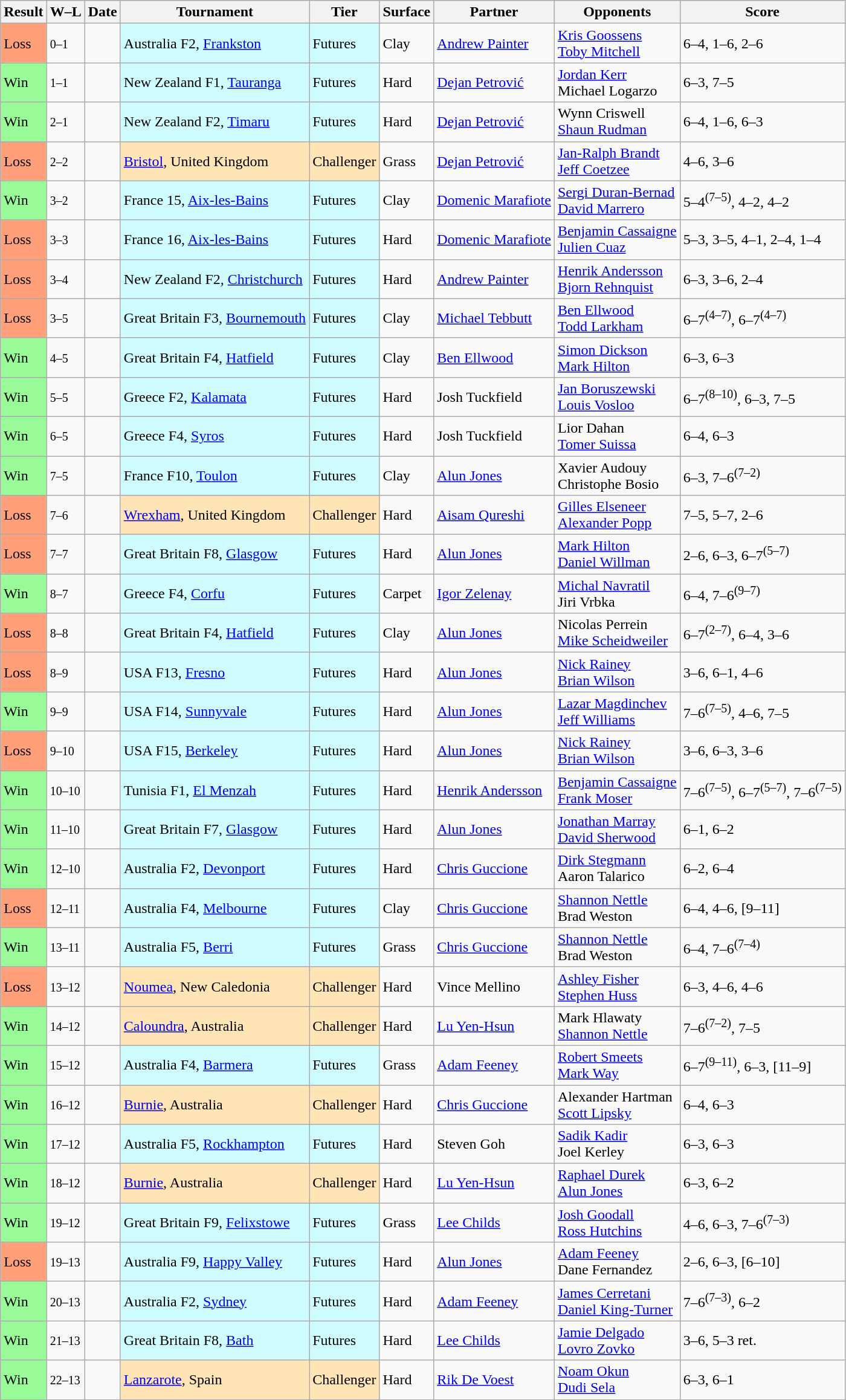<table class="sortable wikitable">
<tr>
<th>Result</th>
<th class="unsortable">W–L</th>
<th>Date</th>
<th>Tournament</th>
<th>Tier</th>
<th>Surface</th>
<th>Partner</th>
<th>Opponents</th>
<th class="unsortable">Score</th>
</tr>
<tr>
<td style="background:#ffa07a;">Loss</td>
<td><small>0–1</small></td>
<td></td>
<td style="background:#cffcff;">Australia F2, <a href='#'>Frankston</a></td>
<td style="background:#cffcff;">Futures</td>
<td>Clay</td>
<td> <a href='#'>Andrew Painter</a></td>
<td> <a href='#'>Kris Goossens</a> <br>  <a href='#'>Toby Mitchell</a></td>
<td>6–4, 1–6, 2–6</td>
</tr>
<tr>
<td style="background:#98fb98;">Win</td>
<td><small>1–1</small></td>
<td></td>
<td style="background:#cffcff;">New Zealand F1, <a href='#'>Tauranga</a></td>
<td style="background:#cffcff;">Futures</td>
<td>Hard</td>
<td> <a href='#'>Dejan Petrović</a></td>
<td> <a href='#'>Jordan Kerr</a> <br>  Michael Logarzo</td>
<td>6–3, 7–5</td>
</tr>
<tr>
<td style="background:#98fb98;">Win</td>
<td><small>2–1</small></td>
<td></td>
<td style="background:#cffcff;">New Zealand F2, <a href='#'>Timaru</a></td>
<td style="background:#cffcff;">Futures</td>
<td>Hard</td>
<td> <a href='#'>Dejan Petrović</a></td>
<td> Wynn Criswell <br>  <a href='#'>Shaun Rudman</a></td>
<td>6–4, 1–6, 6–3</td>
</tr>
<tr>
<td style="background:#ffa07a;">Loss</td>
<td><small>2–2</small></td>
<td></td>
<td style="background:moccasin;"><a href='#'>Bristol</a>, United Kingdom</td>
<td style="background:moccasin;">Challenger</td>
<td>Grass</td>
<td> <a href='#'>Dejan Petrović</a></td>
<td> <a href='#'>Jan-Ralph Brandt</a> <br>  <a href='#'>Jeff Coetzee</a></td>
<td>4–6, 3–6</td>
</tr>
<tr>
<td style="background:#98fb98;">Win</td>
<td><small>3–2</small></td>
<td></td>
<td style="background:#cffcff;">France 15, <a href='#'>Aix-les-Bains</a></td>
<td style="background:#cffcff;">Futures</td>
<td>Clay</td>
<td> <a href='#'>Domenic Marafiote</a></td>
<td> <a href='#'>Sergi Duran-Bernad</a> <br>  <a href='#'>David Marrero</a></td>
<td>5–4<sup>(7–5)</sup>, 4–2, 4–2</td>
</tr>
<tr>
<td style="background:#ffa07a;">Loss</td>
<td><small>3–3</small></td>
<td></td>
<td style="background:#cffcff;">France 16, <a href='#'>Aix-les-Bains</a></td>
<td style="background:#cffcff;">Futures</td>
<td>Hard</td>
<td> <a href='#'>Domenic Marafiote</a></td>
<td> <a href='#'>Benjamin Cassaigne</a> <br>  <a href='#'>Julien Cuaz</a></td>
<td>5–3, 3–5, 4–1, 2–4, 1–4</td>
</tr>
<tr>
<td style="background:#ffa07a;">Loss</td>
<td><small>3–4</small></td>
<td></td>
<td style="background:#cffcff;">New Zealand F2, <a href='#'>Christchurch</a></td>
<td style="background:#cffcff;">Futures</td>
<td>Hard</td>
<td> <a href='#'>Andrew Painter</a></td>
<td> <a href='#'>Henrik Andersson</a> <br>  <a href='#'>Bjorn Rehnquist</a></td>
<td>6–3, 3–6, 2–4</td>
</tr>
<tr>
<td style="background:#ffa07a;">Loss</td>
<td><small>3–5</small></td>
<td></td>
<td style="background:#cffcff;">Great Britain F3, <a href='#'>Bournemouth</a></td>
<td style="background:#cffcff;">Futures</td>
<td>Clay</td>
<td> <a href='#'>Michael Tebbutt</a></td>
<td> <a href='#'>Ben Ellwood</a> <br>  <a href='#'>Todd Larkham</a></td>
<td>6–7<sup>(4–7)</sup>, 6–7<sup>(4–7)</sup></td>
</tr>
<tr>
<td style="background:#98fb98;">Win</td>
<td><small>4–5</small></td>
<td></td>
<td style="background:#cffcff;">Great Britain F4, <a href='#'>Hatfield</a></td>
<td style="background:#cffcff;">Futures</td>
<td>Clay</td>
<td> <a href='#'>Ben Ellwood</a></td>
<td> <a href='#'>Simon Dickson</a> <br>  <a href='#'>Mark Hilton</a></td>
<td>6–3, 6–3</td>
</tr>
<tr>
<td style="background:#98fb98;">Win</td>
<td><small>5–5</small></td>
<td></td>
<td style="background:#cffcff;">Greece F2, <a href='#'>Kalamata</a></td>
<td style="background:#cffcff;">Futures</td>
<td>Hard</td>
<td> Josh Tuckfield</td>
<td> <a href='#'>Jan Boruszewski</a> <br>  <a href='#'>Louis Vosloo</a></td>
<td>6–7<sup>(8–10)</sup>, 6–3, 7–5</td>
</tr>
<tr>
<td style="background:#98fb98;">Win</td>
<td><small>6–5</small></td>
<td></td>
<td style="background:#cffcff;">Greece F4, <a href='#'>Syros</a></td>
<td style="background:#cffcff;">Futures</td>
<td>Hard</td>
<td> Josh Tuckfield</td>
<td> Lior Dahan <br>  <a href='#'>Tomer Suissa</a></td>
<td>6–4, 6–3</td>
</tr>
<tr>
<td style="background:#98fb98;">Win</td>
<td><small>7–5</small></td>
<td></td>
<td style="background:#cffcff;">France F10, <a href='#'>Toulon</a></td>
<td style="background:#cffcff;">Futures</td>
<td>Clay</td>
<td> <a href='#'>Alun Jones</a></td>
<td> Xavier Audouy <br>  Christophe Bosio</td>
<td>6–3, 7–6<sup>(7–2)</sup></td>
</tr>
<tr>
<td style="background:#ffa07a;">Loss</td>
<td><small>7–6</small></td>
<td></td>
<td style="background:moccasin;"><a href='#'>Wrexham</a>, United Kingdom</td>
<td style="background:moccasin;">Challenger</td>
<td>Hard</td>
<td> <a href='#'>Aisam Qureshi</a></td>
<td> <a href='#'>Gilles Elseneer</a> <br>  <a href='#'>Alexander Popp</a></td>
<td>7–5, 5–7, 2–6</td>
</tr>
<tr>
<td style="background:#ffa07a;">Loss</td>
<td><small>7–7</small></td>
<td></td>
<td style="background:#cffcff;">Great Britain F8, <a href='#'>Glasgow</a></td>
<td style="background:#cffcff;">Futures</td>
<td>Hard</td>
<td> <a href='#'>Alun Jones</a></td>
<td> <a href='#'>Mark Hilton</a> <br>  <a href='#'>Daniel Willman</a></td>
<td>2–6, 6–3, 6–7<sup>(5–7)</sup></td>
</tr>
<tr>
<td style="background:#98fb98;">Win</td>
<td><small>8–7</small></td>
<td></td>
<td style="background:#cffcff;">Greece F4, <a href='#'>Corfu</a></td>
<td style="background:#cffcff;">Futures</td>
<td>Carpet</td>
<td> <a href='#'>Igor Zelenay</a></td>
<td> <a href='#'>Michal Navratil</a> <br>  Jiri Vrbka</td>
<td>6–4, 7–6<sup>(9–7)</sup></td>
</tr>
<tr>
<td style="background:#ffa07a;">Loss</td>
<td><small>8–8</small></td>
<td></td>
<td style="background:#cffcff;">Great Britain F4, <a href='#'>Hatfield</a></td>
<td style="background:#cffcff;">Futures</td>
<td>Clay</td>
<td> <a href='#'>Alun Jones</a></td>
<td> Nicolas Perrein <br>  <a href='#'>Mike Scheidweiler</a></td>
<td>6–7<sup>(2–7)</sup>, 6–4, 3–6</td>
</tr>
<tr>
<td style="background:#ffa07a;">Loss</td>
<td><small>8–9</small></td>
<td></td>
<td style="background:#cffcff;">USA F13, <a href='#'>Fresno</a></td>
<td style="background:#cffcff;">Futures</td>
<td>Hard</td>
<td> <a href='#'>Alun Jones</a></td>
<td> <a href='#'>Nick Rainey</a> <br>  <a href='#'>Brian Wilson</a></td>
<td>3–6, 6–1, 4–6</td>
</tr>
<tr>
<td style="background:#98fb98;">Win</td>
<td><small>9–9</small></td>
<td></td>
<td style="background:#cffcff;">USA F14, <a href='#'>Sunnyvale</a></td>
<td style="background:#cffcff;">Futures</td>
<td>Hard</td>
<td> <a href='#'>Alun Jones</a></td>
<td> <a href='#'>Lazar Magdinchev</a> <br>  <a href='#'>Jeff Williams</a></td>
<td>7–6<sup>(7–5)</sup>, 4–6, 7–5</td>
</tr>
<tr>
<td style="background:#ffa07a;">Loss</td>
<td><small>9–10</small></td>
<td></td>
<td style="background:#cffcff;">USA F15, <a href='#'>Berkeley</a></td>
<td style="background:#cffcff;">Futures</td>
<td>Hard</td>
<td> <a href='#'>Alun Jones</a></td>
<td> <a href='#'>Nick Rainey</a> <br>  <a href='#'>Brian Wilson</a></td>
<td>3–6, 6–3, 3–6</td>
</tr>
<tr>
<td style="background:#98fb98;">Win</td>
<td><small>10–10</small></td>
<td></td>
<td style="background:#cffcff;">Tunisia F1, <a href='#'>El Menzah</a></td>
<td style="background:#cffcff;">Futures</td>
<td>Hard</td>
<td> <a href='#'>Henrik Andersson</a></td>
<td> <a href='#'>Benjamin Cassaigne</a> <br>  <a href='#'>Frank Moser</a></td>
<td>7–6<sup>(7–5)</sup>, 6–7<sup>(5–7)</sup>, 7–6<sup>(7–5)</sup></td>
</tr>
<tr>
<td style="background:#98fb98;">Win</td>
<td><small>11–10</small></td>
<td></td>
<td style="background:#cffcff;">Great Britain F7, <a href='#'>Glasgow</a></td>
<td style="background:#cffcff;">Futures</td>
<td>Hard</td>
<td> <a href='#'>Alun Jones</a></td>
<td> <a href='#'>Jonathan Marray</a> <br>  <a href='#'>David Sherwood</a></td>
<td>6–1, 6–2</td>
</tr>
<tr>
<td style="background:#98fb98;">Win</td>
<td><small>12–10</small></td>
<td></td>
<td style="background:#cffcff;">Australia F2, <a href='#'>Devonport</a></td>
<td style="background:#cffcff;">Futures</td>
<td>Hard</td>
<td> <a href='#'>Chris Guccione</a></td>
<td> <a href='#'>Dirk Stegmann</a> <br>  Aaron Talarico</td>
<td>6–2, 6–4</td>
</tr>
<tr>
<td style="background:#ffa07a;">Loss</td>
<td><small>12–11</small></td>
<td></td>
<td style="background:#cffcff;">Australia F4, <a href='#'>Melbourne</a></td>
<td style="background:#cffcff;">Futures</td>
<td>Clay</td>
<td> <a href='#'>Chris Guccione</a></td>
<td> <a href='#'>Shannon Nettle</a> <br>  Brad Weston</td>
<td>6–4, 4–6, [9–11]</td>
</tr>
<tr>
<td style="background:#98fb98;">Win</td>
<td><small>13–11</small></td>
<td></td>
<td style="background:#cffcff;">Australia F5, <a href='#'>Berri</a></td>
<td style="background:#cffcff;">Futures</td>
<td>Grass</td>
<td> <a href='#'>Chris Guccione</a></td>
<td> <a href='#'>Shannon Nettle</a> <br>  Brad Weston</td>
<td>6–4, 7–6<sup>(7–4)</sup></td>
</tr>
<tr>
<td style="background:#ffa07a;">Loss</td>
<td><small>13–12</small></td>
<td></td>
<td style="background:moccasin;"><a href='#'>Noumea</a>, New Caledonia</td>
<td style="background:moccasin;">Challenger</td>
<td>Hard</td>
<td> Vince Mellino</td>
<td> <a href='#'>Ashley Fisher</a> <br>  <a href='#'>Stephen Huss</a></td>
<td>6–3, 4–6, 4–6</td>
</tr>
<tr>
<td style="background:#98fb98;">Win</td>
<td><small>14–12</small></td>
<td></td>
<td style="background:moccasin;"><a href='#'>Caloundra</a>, Australia</td>
<td style="background:moccasin;">Challenger</td>
<td>Hard</td>
<td> <a href='#'>Lu Yen-Hsun</a></td>
<td> Mark Hlawaty <br>  <a href='#'>Shannon Nettle</a></td>
<td>7–6<sup>(7–2)</sup>, 7–5</td>
</tr>
<tr>
<td style="background:#98fb98;">Win</td>
<td><small>15–12</small></td>
<td></td>
<td style="background:#cffcff;">Australia F4, <a href='#'>Barmera</a></td>
<td style="background:#cffcff;">Futures</td>
<td>Grass</td>
<td> <a href='#'>Adam Feeney</a></td>
<td> <a href='#'>Robert Smeets</a> <br>  <a href='#'>Mark Way</a></td>
<td>6–7<sup>(9–11)</sup>, 6–3, [11–9]</td>
</tr>
<tr>
<td style="background:#98fb98;">Win</td>
<td><small>16–12</small></td>
<td></td>
<td style="background:moccasin;"><a href='#'>Burnie</a>, Australia</td>
<td style="background:moccasin;">Challenger</td>
<td>Hard</td>
<td> <a href='#'>Chris Guccione</a></td>
<td> Alexander Hartman <br>  <a href='#'>Scott Lipsky</a></td>
<td>6–4, 6–3</td>
</tr>
<tr>
<td style="background:#98fb98;">Win</td>
<td><small>17–12</small></td>
<td></td>
<td style="background:#cffcff;">Australia F5, <a href='#'>Rockhampton</a></td>
<td style="background:#cffcff;">Futures</td>
<td>Hard</td>
<td> Steven Goh</td>
<td> <a href='#'>Sadik Kadir</a> <br>  Joel Kerley</td>
<td>6–3, 6–3</td>
</tr>
<tr>
<td style="background:#98fb98;">Win</td>
<td><small>18–12</small></td>
<td></td>
<td style="background:moccasin;"><a href='#'>Burnie</a>, Australia</td>
<td style="background:moccasin;">Challenger</td>
<td>Hard</td>
<td> <a href='#'>Lu Yen-Hsun</a></td>
<td> <a href='#'>Raphael Durek</a> <br>  <a href='#'>Alun Jones</a></td>
<td>6–3, 6–2</td>
</tr>
<tr>
<td style="background:#98fb98;">Win</td>
<td><small>19–12</small></td>
<td></td>
<td style="background:#cffcff;">Great Britain F9, <a href='#'>Felixstowe</a></td>
<td style="background:#cffcff;">Futures</td>
<td>Grass</td>
<td> <a href='#'>Lee Childs</a></td>
<td> <a href='#'>Josh Goodall</a> <br>  <a href='#'>Ross Hutchins</a></td>
<td>4–6, 6–3, 7–6<sup>(7–3)</sup></td>
</tr>
<tr>
<td style="background:#ffa07a;">Loss</td>
<td><small>19–13</small></td>
<td></td>
<td style="background:#cffcff;">Australia F9, <a href='#'>Happy Valley</a></td>
<td style="background:#cffcff;">Futures</td>
<td>Hard</td>
<td> <a href='#'>Alun Jones</a></td>
<td> <a href='#'>Adam Feeney</a> <br>  Dane Fernandez</td>
<td>2–6, 6–3, [6–10]</td>
</tr>
<tr>
<td style="background:#98fb98;">Win</td>
<td><small>20–13</small></td>
<td></td>
<td style="background:#cffcff;">Australia F2, <a href='#'>Sydney</a></td>
<td style="background:#cffcff;">Futures</td>
<td>Hard</td>
<td> <a href='#'>Adam Feeney</a></td>
<td> <a href='#'>James Cerretani</a> <br>  <a href='#'>Daniel King-Turner</a></td>
<td>7–6<sup>(7–3)</sup>, 6–2</td>
</tr>
<tr>
<td style="background:#98fb98;">Win</td>
<td><small>21–13</small></td>
<td></td>
<td style="background:#cffcff;">Great Britain F8, <a href='#'>Bath</a></td>
<td style="background:#cffcff;">Futures</td>
<td>Hard</td>
<td> <a href='#'>Lee Childs</a></td>
<td> <a href='#'>Jamie Delgado</a> <br>  <a href='#'>Lovro Zovko</a></td>
<td>3–6, 5–3 ret.</td>
</tr>
<tr>
<td style="background:#98fb98;">Win</td>
<td><small>22–13</small></td>
<td></td>
<td style="background:moccasin;"><a href='#'>Lanzarote</a>, Spain</td>
<td style="background:moccasin;">Challenger</td>
<td>Hard</td>
<td> <a href='#'>Rik De Voest</a></td>
<td> <a href='#'>Noam Okun</a> <br>  <a href='#'>Dudi Sela</a></td>
<td>6–3, 6–1</td>
</tr>
</table>
